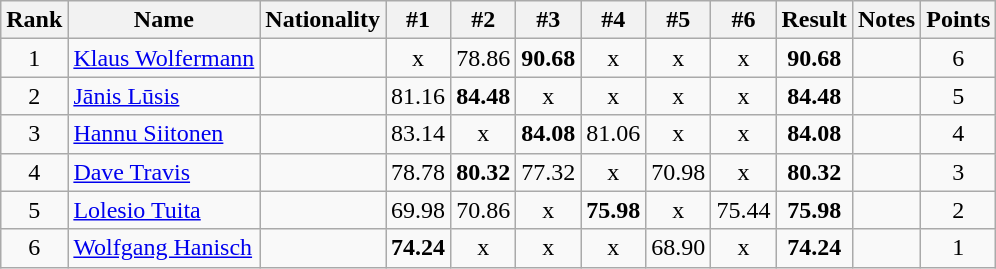<table class="wikitable sortable" style="text-align:center">
<tr>
<th>Rank</th>
<th>Name</th>
<th>Nationality</th>
<th>#1</th>
<th>#2</th>
<th>#3</th>
<th>#4</th>
<th>#5</th>
<th>#6</th>
<th>Result</th>
<th>Notes</th>
<th>Points</th>
</tr>
<tr>
<td>1</td>
<td align=left><a href='#'>Klaus Wolfermann</a></td>
<td align=left></td>
<td>x</td>
<td>78.86</td>
<td><strong>90.68</strong></td>
<td>x</td>
<td>x</td>
<td>x</td>
<td><strong>90.68</strong></td>
<td></td>
<td>6</td>
</tr>
<tr>
<td>2</td>
<td align=left><a href='#'>Jānis Lūsis</a></td>
<td align=left></td>
<td>81.16</td>
<td><strong>84.48</strong></td>
<td>x</td>
<td>x</td>
<td>x</td>
<td>x</td>
<td><strong>84.48</strong></td>
<td></td>
<td>5</td>
</tr>
<tr>
<td>3</td>
<td align=left><a href='#'>Hannu Siitonen</a></td>
<td align=left></td>
<td>83.14</td>
<td>x</td>
<td><strong>84.08</strong></td>
<td>81.06</td>
<td>x</td>
<td>x</td>
<td><strong>84.08</strong></td>
<td></td>
<td>4</td>
</tr>
<tr>
<td>4</td>
<td align=left><a href='#'>Dave Travis</a></td>
<td align=left></td>
<td>78.78</td>
<td><strong>80.32</strong></td>
<td>77.32</td>
<td>x</td>
<td>70.98</td>
<td>x</td>
<td><strong>80.32</strong></td>
<td></td>
<td>3</td>
</tr>
<tr>
<td>5</td>
<td align=left><a href='#'>Lolesio Tuita</a></td>
<td align=left></td>
<td>69.98</td>
<td>70.86</td>
<td>x</td>
<td><strong>75.98</strong></td>
<td>x</td>
<td>75.44</td>
<td><strong>75.98</strong></td>
<td></td>
<td>2</td>
</tr>
<tr>
<td>6</td>
<td align=left><a href='#'>Wolfgang Hanisch</a></td>
<td align=left></td>
<td><strong>74.24</strong></td>
<td>x</td>
<td>x</td>
<td>x</td>
<td>68.90</td>
<td>x</td>
<td><strong>74.24</strong></td>
<td></td>
<td>1</td>
</tr>
</table>
